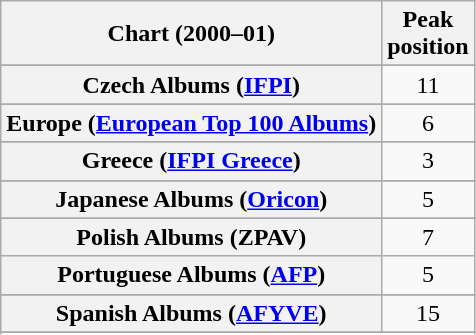<table class="wikitable sortable plainrowheaders" style="text-align:center">
<tr>
<th scope="col">Chart (2000–01)</th>
<th scope="col">Peak<br>position</th>
</tr>
<tr>
</tr>
<tr>
</tr>
<tr>
</tr>
<tr>
</tr>
<tr>
</tr>
<tr>
<th scope="row">Czech Albums (<a href='#'>IFPI</a>)</th>
<td>11</td>
</tr>
<tr>
</tr>
<tr>
<th scope="row">Europe (<a href='#'>European Top 100 Albums</a>)</th>
<td>6</td>
</tr>
<tr>
</tr>
<tr>
</tr>
<tr>
</tr>
<tr>
<th scope="row">Greece (<a href='#'>IFPI Greece</a>)</th>
<td>3</td>
</tr>
<tr>
</tr>
<tr>
</tr>
<tr>
</tr>
<tr>
<th scope="row">Japanese Albums (<a href='#'>Oricon</a>)</th>
<td>5</td>
</tr>
<tr>
</tr>
<tr>
</tr>
<tr>
<th scope="row">Polish Albums (ZPAV)</th>
<td>7</td>
</tr>
<tr>
<th scope="row">Portuguese Albums (<a href='#'>AFP</a>)</th>
<td>5</td>
</tr>
<tr>
</tr>
<tr>
<th scope="row">Spanish Albums (<a href='#'>AFYVE</a>)</th>
<td align="center">15</td>
</tr>
<tr>
</tr>
<tr>
</tr>
<tr>
</tr>
<tr>
</tr>
</table>
